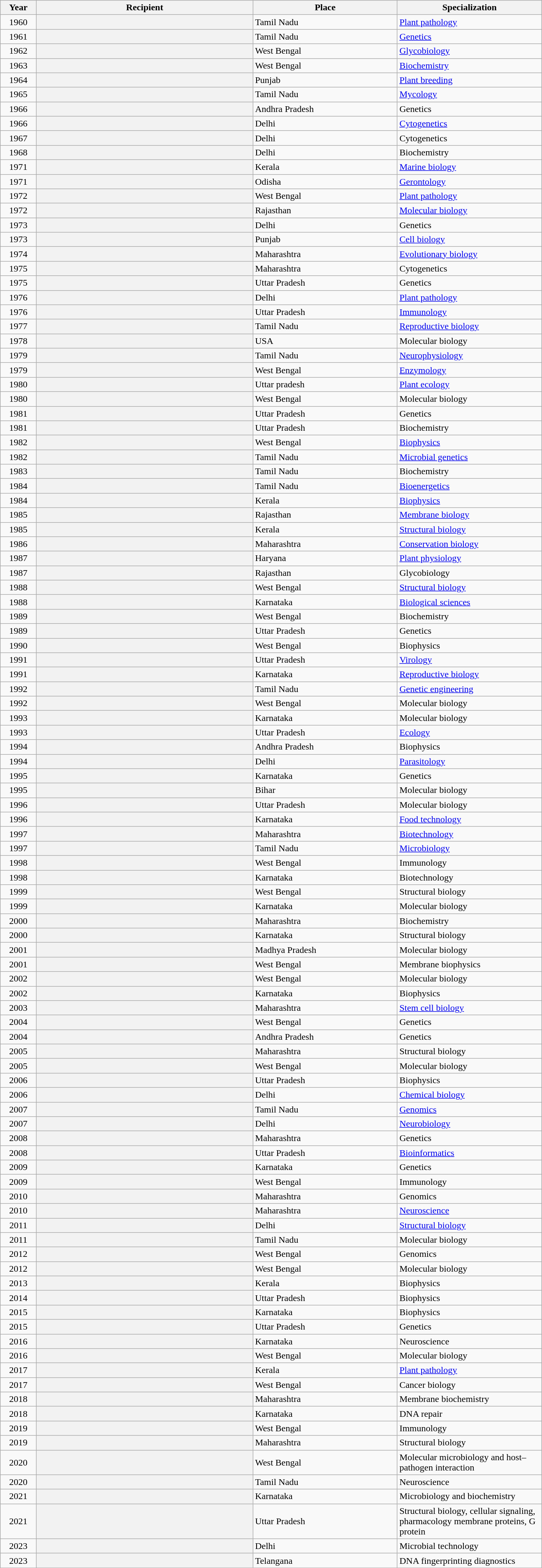<table class="wikitable plainrowheaders sortable" style="width:75%">
<tr>
<th scope="col" style="width:5%">Year</th>
<th scope="col" style="width:30%">Recipient</th>
<th scope="col" style="width:20%">Place</th>
<th scope="col" style="width:20%">Specialization</th>
</tr>
<tr>
<td style="text-align:center;">1960</td>
<th scope="row"></th>
<td>Tamil Nadu</td>
<td><a href='#'>Plant pathology</a></td>
</tr>
<tr>
<td style="text-align:center;">1961</td>
<th scope="row"></th>
<td>Tamil Nadu</td>
<td><a href='#'>Genetics</a></td>
</tr>
<tr>
<td style="text-align:center;">1962</td>
<th scope="row"></th>
<td>West Bengal</td>
<td><a href='#'>Glycobiology</a></td>
</tr>
<tr>
<td style="text-align:center;">1963</td>
<th scope="row"></th>
<td>West Bengal</td>
<td><a href='#'>Biochemistry</a></td>
</tr>
<tr>
<td style="text-align:center;">1964</td>
<th scope="row"></th>
<td>Punjab</td>
<td><a href='#'>Plant breeding</a></td>
</tr>
<tr>
<td style="text-align:center;">1965</td>
<th scope="row"></th>
<td>Tamil Nadu</td>
<td><a href='#'>Mycology</a></td>
</tr>
<tr>
<td style="text-align:center;">1966</td>
<th scope="row"></th>
<td>Andhra Pradesh</td>
<td>Genetics</td>
</tr>
<tr>
<td style="text-align:center;">1966</td>
<th scope="row"></th>
<td>Delhi</td>
<td><a href='#'>Cytogenetics</a></td>
</tr>
<tr>
<td style="text-align:center;">1967</td>
<th scope="row"></th>
<td>Delhi</td>
<td>Cytogenetics</td>
</tr>
<tr>
<td style="text-align:center;">1968</td>
<th scope="row"></th>
<td>Delhi</td>
<td>Biochemistry</td>
</tr>
<tr>
<td style="text-align:center;">1971</td>
<th scope="row"></th>
<td>Kerala</td>
<td><a href='#'>Marine biology</a></td>
</tr>
<tr>
<td style="text-align:center;">1971</td>
<th scope="row"></th>
<td>Odisha</td>
<td><a href='#'>Gerontology</a></td>
</tr>
<tr>
<td style="text-align:center;">1972</td>
<th scope="row"></th>
<td>West Bengal</td>
<td><a href='#'>Plant pathology</a></td>
</tr>
<tr>
<td style="text-align:center;">1972</td>
<th scope="row"></th>
<td>Rajasthan</td>
<td><a href='#'>Molecular biology</a></td>
</tr>
<tr>
<td style="text-align:center;">1973</td>
<th scope="row"></th>
<td>Delhi</td>
<td>Genetics</td>
</tr>
<tr>
<td style="text-align:center;">1973</td>
<th scope="row"></th>
<td>Punjab</td>
<td><a href='#'>Cell biology</a></td>
</tr>
<tr>
<td style="text-align:center;">1974</td>
<th scope="row"></th>
<td>Maharashtra</td>
<td><a href='#'>Evolutionary biology</a></td>
</tr>
<tr>
<td style="text-align:center;">1975</td>
<th scope="row"></th>
<td>Maharashtra</td>
<td>Cytogenetics</td>
</tr>
<tr>
<td style="text-align:center;">1975</td>
<th scope="row"></th>
<td>Uttar Pradesh</td>
<td>Genetics</td>
</tr>
<tr>
<td style="text-align:center;">1976</td>
<th scope="row"></th>
<td>Delhi</td>
<td><a href='#'>Plant pathology</a></td>
</tr>
<tr>
<td style="text-align:center;">1976</td>
<th scope="row"></th>
<td>Uttar Pradesh</td>
<td><a href='#'>Immunology</a></td>
</tr>
<tr>
<td style="text-align:center;">1977</td>
<th scope="row"></th>
<td>Tamil Nadu</td>
<td><a href='#'>Reproductive biology</a></td>
</tr>
<tr>
<td style="text-align:center;">1978</td>
<th scope="row"></th>
<td>USA</td>
<td>Molecular biology</td>
</tr>
<tr>
<td style="text-align:center;">1979</td>
<th scope="row"></th>
<td>Tamil Nadu</td>
<td><a href='#'>Neurophysiology</a></td>
</tr>
<tr>
<td style="text-align:center;">1979</td>
<th scope="row"></th>
<td>West Bengal</td>
<td><a href='#'>Enzymology</a></td>
</tr>
<tr>
<td style="text-align:center;">1980</td>
<th scope="row"></th>
<td>Uttar pradesh</td>
<td><a href='#'>Plant ecology</a></td>
</tr>
<tr>
<td style="text-align:center;">1980</td>
<th scope="row"></th>
<td>West Bengal</td>
<td>Molecular biology</td>
</tr>
<tr>
<td style="text-align:center;">1981</td>
<th scope="row"></th>
<td>Uttar Pradesh</td>
<td>Genetics</td>
</tr>
<tr>
<td style="text-align:center;">1981</td>
<th scope="row"></th>
<td>Uttar Pradesh</td>
<td>Biochemistry</td>
</tr>
<tr>
<td style="text-align:center;">1982</td>
<th scope="row"></th>
<td>West Bengal</td>
<td><a href='#'>Biophysics</a></td>
</tr>
<tr>
<td style="text-align:center;">1982</td>
<th scope="row"></th>
<td>Tamil Nadu</td>
<td><a href='#'>Microbial genetics</a></td>
</tr>
<tr>
<td style="text-align:center;">1983</td>
<th scope="row"></th>
<td>Tamil Nadu</td>
<td>Biochemistry</td>
</tr>
<tr>
<td style="text-align:center;">1984</td>
<th scope="row"></th>
<td>Tamil Nadu</td>
<td><a href='#'>Bioenergetics</a></td>
</tr>
<tr>
<td style="text-align:center;">1984</td>
<th scope="row"></th>
<td>Kerala</td>
<td><a href='#'>Biophysics</a></td>
</tr>
<tr>
<td style="text-align:center;">1985</td>
<th scope="row"></th>
<td>Rajasthan</td>
<td><a href='#'>Membrane biology</a></td>
</tr>
<tr>
<td style="text-align:center;">1985</td>
<th scope="row"></th>
<td>Kerala</td>
<td><a href='#'>Structural biology</a></td>
</tr>
<tr>
<td style="text-align:center;">1986</td>
<th scope="row"></th>
<td>Maharashtra</td>
<td><a href='#'>Conservation biology</a></td>
</tr>
<tr>
<td style="text-align:center;">1987</td>
<th scope="row"></th>
<td>Haryana</td>
<td><a href='#'>Plant physiology</a></td>
</tr>
<tr>
<td style="text-align:center;">1987</td>
<th scope="row"></th>
<td>Rajasthan</td>
<td>Glycobiology</td>
</tr>
<tr>
<td style="text-align:center;">1988</td>
<th scope="row"></th>
<td>West Bengal</td>
<td><a href='#'>Structural biology</a></td>
</tr>
<tr>
<td style="text-align:center;">1988</td>
<th scope="row"></th>
<td>Karnataka</td>
<td><a href='#'>Biological sciences</a></td>
</tr>
<tr>
<td style="text-align:center;">1989</td>
<th scope="row"></th>
<td>West Bengal</td>
<td>Biochemistry</td>
</tr>
<tr>
<td style="text-align:center;">1989</td>
<th scope="row"></th>
<td>Uttar Pradesh</td>
<td>Genetics</td>
</tr>
<tr>
<td style="text-align:center;">1990</td>
<th scope="row"></th>
<td>West Bengal</td>
<td>Biophysics</td>
</tr>
<tr>
<td style="text-align:center;">1991</td>
<th scope="row"></th>
<td>Uttar Pradesh</td>
<td><a href='#'>Virology</a></td>
</tr>
<tr>
<td style="text-align:center;">1991</td>
<th scope="row"></th>
<td>Karnataka</td>
<td><a href='#'>Reproductive biology</a></td>
</tr>
<tr>
<td style="text-align:center;">1992</td>
<th scope="row"></th>
<td>Tamil Nadu</td>
<td><a href='#'>Genetic engineering</a></td>
</tr>
<tr>
<td style="text-align:center;">1992</td>
<th scope="row"></th>
<td>West Bengal</td>
<td>Molecular biology</td>
</tr>
<tr>
<td style="text-align:center;">1993</td>
<th scope="row"></th>
<td>Karnataka</td>
<td>Molecular biology</td>
</tr>
<tr>
<td style="text-align:center;">1993</td>
<th scope="row"></th>
<td>Uttar Pradesh</td>
<td><a href='#'>Ecology</a></td>
</tr>
<tr>
<td style="text-align:center;">1994</td>
<th scope="row"></th>
<td>Andhra Pradesh</td>
<td>Biophysics</td>
</tr>
<tr>
<td style="text-align:center;">1994</td>
<th scope="row"></th>
<td>Delhi</td>
<td><a href='#'>Parasitology</a></td>
</tr>
<tr>
<td style="text-align:center;">1995</td>
<th scope="row"></th>
<td>Karnataka</td>
<td>Genetics</td>
</tr>
<tr>
<td style="text-align:center;">1995</td>
<th scope="row"></th>
<td>Bihar</td>
<td>Molecular biology</td>
</tr>
<tr>
<td style="text-align:center;">1996</td>
<th scope="row"></th>
<td>Uttar Pradesh</td>
<td>Molecular biology</td>
</tr>
<tr>
<td style="text-align:center;">1996</td>
<th scope="row"></th>
<td>Karnataka</td>
<td><a href='#'>Food technology</a></td>
</tr>
<tr>
<td style="text-align:center;">1997</td>
<th scope="row"></th>
<td>Maharashtra</td>
<td><a href='#'>Biotechnology</a></td>
</tr>
<tr>
<td style="text-align:center;">1997</td>
<th scope="row"></th>
<td>Tamil Nadu</td>
<td><a href='#'>Microbiology</a></td>
</tr>
<tr>
<td style="text-align:center;">1998</td>
<th scope="row"></th>
<td>West Bengal</td>
<td>Immunology</td>
</tr>
<tr>
<td style="text-align:center;">1998</td>
<th scope="row"></th>
<td>Karnataka</td>
<td>Biotechnology</td>
</tr>
<tr>
<td style="text-align:center;">1999</td>
<th scope="row"></th>
<td>West Bengal</td>
<td>Structural biology</td>
</tr>
<tr>
<td style="text-align:center;">1999</td>
<th scope="row"></th>
<td>Karnataka</td>
<td>Molecular biology</td>
</tr>
<tr>
<td style="text-align:center;">2000</td>
<th scope="row"></th>
<td>Maharashtra</td>
<td>Biochemistry</td>
</tr>
<tr>
<td style="text-align:center;">2000</td>
<th scope="row"></th>
<td>Karnataka</td>
<td>Structural biology</td>
</tr>
<tr>
<td style="text-align:center;">2001</td>
<th scope="row"></th>
<td>Madhya Pradesh</td>
<td>Molecular biology</td>
</tr>
<tr>
<td style="text-align:center;">2001</td>
<th scope="row"></th>
<td>West Bengal</td>
<td>Membrane biophysics</td>
</tr>
<tr>
<td style="text-align:center;">2002</td>
<th scope="row"></th>
<td>West Bengal</td>
<td>Molecular biology</td>
</tr>
<tr>
<td style="text-align:center;">2002</td>
<th scope="row"></th>
<td>Karnataka</td>
<td>Biophysics</td>
</tr>
<tr>
<td style="text-align:center;">2003</td>
<th scope="row"></th>
<td>Maharashtra</td>
<td><a href='#'>Stem cell biology</a></td>
</tr>
<tr>
<td style="text-align:center;">2004</td>
<th scope="row"></th>
<td>West Bengal</td>
<td>Genetics</td>
</tr>
<tr>
<td style="text-align:center;">2004</td>
<th scope="row"></th>
<td>Andhra Pradesh</td>
<td>Genetics</td>
</tr>
<tr>
<td style="text-align:center;">2005</td>
<th scope="row"></th>
<td>Maharashtra</td>
<td>Structural biology</td>
</tr>
<tr>
<td style="text-align:center;">2005</td>
<th scope="row"></th>
<td>West Bengal</td>
<td>Molecular biology</td>
</tr>
<tr>
<td style="text-align:center;">2006</td>
<th scope="row"></th>
<td>Uttar Pradesh</td>
<td>Biophysics</td>
</tr>
<tr>
<td style="text-align:center;">2006</td>
<th scope="row"></th>
<td>Delhi</td>
<td><a href='#'>Chemical biology</a></td>
</tr>
<tr>
<td style="text-align:center;">2007</td>
<th scope="row"></th>
<td>Tamil Nadu</td>
<td><a href='#'>Genomics</a></td>
</tr>
<tr>
<td style="text-align:center;">2007</td>
<th scope="row"></th>
<td>Delhi</td>
<td><a href='#'>Neurobiology</a></td>
</tr>
<tr>
<td style="text-align:center;">2008</td>
<th scope="row"></th>
<td>Maharashtra</td>
<td>Genetics</td>
</tr>
<tr>
<td style="text-align:center;">2008</td>
<th scope="row"></th>
<td>Uttar Pradesh</td>
<td><a href='#'>Bioinformatics</a></td>
</tr>
<tr>
<td style="text-align:center;">2009</td>
<th scope="row"></th>
<td>Karnataka</td>
<td>Genetics</td>
</tr>
<tr>
<td style="text-align:center;">2009</td>
<th scope="row"></th>
<td>West Bengal</td>
<td>Immunology</td>
</tr>
<tr>
<td style="text-align:center;">2010</td>
<th scope="row"></th>
<td>Maharashtra</td>
<td>Genomics</td>
</tr>
<tr>
<td style="text-align:center;">2010</td>
<th scope="row"></th>
<td>Maharashtra</td>
<td><a href='#'>Neuroscience</a></td>
</tr>
<tr>
<td style="text-align:center;">2011</td>
<th scope="row"></th>
<td>Delhi</td>
<td><a href='#'>Structural biology</a></td>
</tr>
<tr>
<td style="text-align:center;">2011</td>
<th scope="row"></th>
<td>Tamil Nadu</td>
<td>Molecular biology</td>
</tr>
<tr>
<td style="text-align:center;">2012</td>
<th scope="row"></th>
<td>West Bengal</td>
<td>Genomics</td>
</tr>
<tr>
<td style="text-align:center;">2012</td>
<th scope="row"></th>
<td>West Bengal</td>
<td>Molecular biology</td>
</tr>
<tr>
<td style="text-align:center;">2013</td>
<th scope="row"></th>
<td>Kerala</td>
<td>Biophysics</td>
</tr>
<tr>
<td style="text-align:center;">2014</td>
<th scope="row"></th>
<td>Uttar Pradesh</td>
<td>Biophysics</td>
</tr>
<tr>
<td style="text-align:center;">2015</td>
<th scope="row"></th>
<td>Karnataka</td>
<td>Biophysics</td>
</tr>
<tr>
<td style="text-align:center;">2015</td>
<th scope="row"></th>
<td>Uttar Pradesh</td>
<td>Genetics</td>
</tr>
<tr>
<td style="text-align:center;">2016</td>
<th scope="row"></th>
<td>Karnataka</td>
<td>Neuroscience</td>
</tr>
<tr>
<td style="text-align:center;">2016</td>
<th scope="row"></th>
<td>West Bengal</td>
<td>Molecular biology</td>
</tr>
<tr>
<td style="text-align:center;">2017</td>
<th scope="row"></th>
<td>Kerala</td>
<td><a href='#'>Plant pathology</a></td>
</tr>
<tr>
<td style="text-align:center;">2017</td>
<th scope="row"></th>
<td>West Bengal</td>
<td>Cancer biology</td>
</tr>
<tr>
<td style="text-align:center;">2018</td>
<th scope="row"></th>
<td>Maharashtra</td>
<td>Membrane biochemistry</td>
</tr>
<tr>
<td style="text-align:center;">2018</td>
<th scope="row"></th>
<td>Karnataka</td>
<td>DNA repair</td>
</tr>
<tr>
<td style="text-align:center;">2019</td>
<th scope="row"></th>
<td>West Bengal</td>
<td>Immunology</td>
</tr>
<tr>
<td style="text-align:center;">2019</td>
<th scope="row"></th>
<td>Maharashtra</td>
<td>Structural biology</td>
</tr>
<tr>
<td style="text-align:center;">2020</td>
<th scope="row"></th>
<td>West Bengal</td>
<td>Molecular microbiology and host–pathogen interaction</td>
</tr>
<tr>
<td style="text-align:center;">2020</td>
<th scope="row"></th>
<td>Tamil Nadu</td>
<td>Neuroscience</td>
</tr>
<tr>
<td style="text-align:center;">2021</td>
<th scope="row"></th>
<td>Karnataka</td>
<td>Microbiology and biochemistry</td>
</tr>
<tr>
<td style="text-align:center;">2021</td>
<th scope="row"></th>
<td>Uttar Pradesh</td>
<td>Structural biology, cellular signaling, pharmacology membrane proteins, G protein</td>
</tr>
<tr>
<td style="text-align:center;">2023</td>
<th scope="row"></th>
<td>Delhi</td>
<td>Microbial technology</td>
</tr>
<tr>
<td style="text-align:center;">2023</td>
<th scope="row"></th>
<td>Telangana</td>
<td>DNA fingerprinting diagnostics</td>
</tr>
</table>
